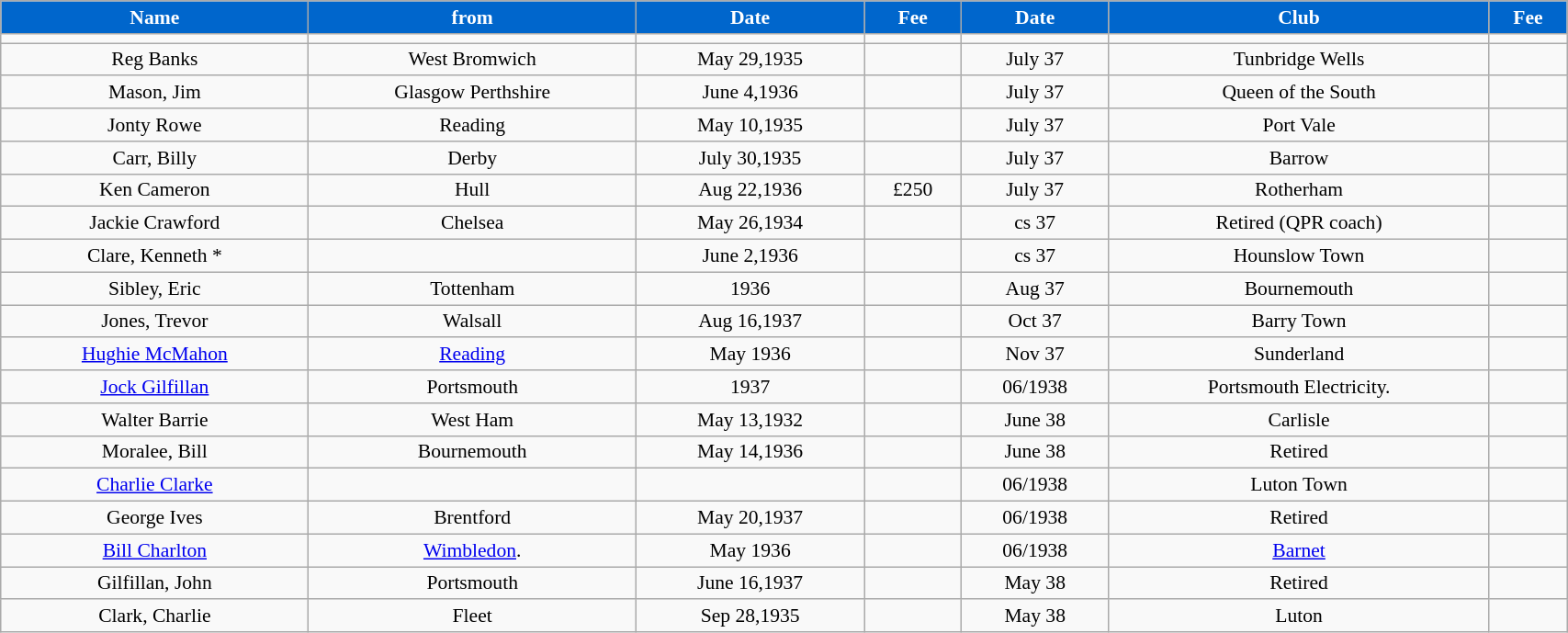<table class="wikitable" style="text-align:center; font-size:90%; width:90%;">
<tr>
<th style="background:#0066CC; color:#FFFFFF; text-align:center;"><strong>Name</strong></th>
<th style="background:#0066CC; color:#FFFFFF; text-align:center;">from</th>
<th style="background:#0066CC; color:#FFFFFF; text-align:center;">Date</th>
<th style="background:#0066CC; color:#FFFFFF; text-align:center;">Fee</th>
<th style="background:#0066CC; color:#FFFFFF; text-align:center;"><strong>Date</strong></th>
<th style="background:#0066CC; color:#FFFFFF; text-align:center;">Club</th>
<th style="background:#0066CC; color:#FFFFFF; text-align:center;">Fee</th>
</tr>
<tr>
<td></td>
<td></td>
<td></td>
<td></td>
<td></td>
<td></td>
<td></td>
</tr>
<tr>
<td>Reg Banks</td>
<td>West Bromwich</td>
<td>May 29,1935</td>
<td></td>
<td>July 37</td>
<td>Tunbridge Wells</td>
<td></td>
</tr>
<tr>
<td>Mason, Jim</td>
<td>Glasgow Perthshire</td>
<td>June 4,1936</td>
<td></td>
<td>July 37</td>
<td>Queen of the South</td>
<td></td>
</tr>
<tr>
<td>Jonty Rowe</td>
<td>Reading</td>
<td>May 10,1935</td>
<td></td>
<td>July 37</td>
<td>Port Vale</td>
<td></td>
</tr>
<tr>
<td>Carr, Billy</td>
<td>Derby</td>
<td>July 30,1935</td>
<td></td>
<td>July 37</td>
<td>Barrow</td>
<td></td>
</tr>
<tr>
<td>Ken Cameron</td>
<td>Hull</td>
<td>Aug 22,1936</td>
<td>£250</td>
<td>July 37</td>
<td>Rotherham</td>
<td></td>
</tr>
<tr>
<td>Jackie Crawford</td>
<td>Chelsea</td>
<td>May 26,1934</td>
<td></td>
<td>cs 37</td>
<td>Retired (QPR coach)</td>
<td></td>
</tr>
<tr>
<td>Clare, Kenneth *</td>
<td></td>
<td>June 2,1936</td>
<td></td>
<td>cs 37</td>
<td>Hounslow Town</td>
<td></td>
</tr>
<tr>
<td>Sibley, Eric</td>
<td>Tottenham</td>
<td>1936</td>
<td></td>
<td>Aug 37</td>
<td>Bournemouth</td>
<td></td>
</tr>
<tr>
<td>Jones, Trevor</td>
<td>Walsall</td>
<td>Aug 16,1937</td>
<td></td>
<td>Oct 37</td>
<td>Barry Town</td>
<td></td>
</tr>
<tr>
<td><a href='#'>Hughie McMahon</a></td>
<td><a href='#'>Reading</a></td>
<td>May 1936</td>
<td></td>
<td>Nov 37</td>
<td>Sunderland</td>
<td></td>
</tr>
<tr>
<td><a href='#'>Jock Gilfillan</a></td>
<td>Portsmouth</td>
<td>1937</td>
<td></td>
<td>06/1938</td>
<td>Portsmouth Electricity.</td>
<td></td>
</tr>
<tr>
<td>Walter Barrie</td>
<td>West Ham</td>
<td>May 13,1932</td>
<td></td>
<td>June 38</td>
<td>Carlisle</td>
<td></td>
</tr>
<tr>
<td>Moralee, Bill</td>
<td>Bournemouth</td>
<td>May 14,1936</td>
<td></td>
<td>June 38</td>
<td>Retired</td>
<td></td>
</tr>
<tr>
<td><a href='#'>Charlie Clarke</a></td>
<td></td>
<td></td>
<td></td>
<td>06/1938</td>
<td>Luton Town</td>
<td></td>
</tr>
<tr>
<td>George Ives</td>
<td>Brentford</td>
<td>May 20,1937</td>
<td></td>
<td>06/1938</td>
<td>Retired</td>
<td></td>
</tr>
<tr>
<td><a href='#'>Bill Charlton</a></td>
<td><a href='#'>Wimbledon</a>.</td>
<td>May 1936</td>
<td></td>
<td>06/1938</td>
<td><a href='#'>Barnet</a></td>
<td></td>
</tr>
<tr>
<td>Gilfillan, John</td>
<td>Portsmouth</td>
<td>June 16,1937</td>
<td></td>
<td>May 38</td>
<td>Retired</td>
<td></td>
</tr>
<tr>
<td>Clark, Charlie</td>
<td>Fleet</td>
<td>Sep 28,1935</td>
<td></td>
<td>May 38</td>
<td>Luton</td>
<td></td>
</tr>
</table>
